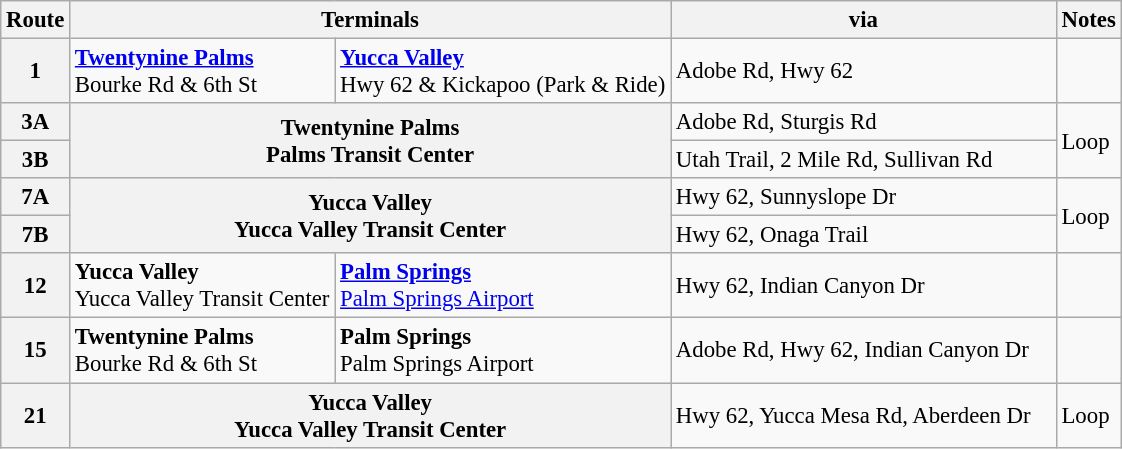<table class="wikitable" style="font-size: 95%;">
<tr>
<th>Route</th>
<th colspan="2">Terminals</th>
<th width="250px">via</th>
<th>Notes</th>
</tr>
<tr>
<th>1</th>
<td><a href='#'><strong>Twentynine Palms</strong></a><br>Bourke Rd & 6th St</td>
<td><a href='#'><strong>Yucca Valley</strong></a><br>Hwy 62 & Kickapoo (Park & Ride)</td>
<td>Adobe Rd, Hwy 62</td>
<td></td>
</tr>
<tr>
<th>3A</th>
<th colspan="2" rowspan="2"><strong>Twentynine Palms</strong><br>Palms Transit Center</th>
<td>Adobe Rd, Sturgis Rd</td>
<td rowspan="2">Loop</td>
</tr>
<tr>
<th>3B</th>
<td>Utah Trail, 2 Mile Rd, Sullivan Rd</td>
</tr>
<tr>
<th>7A</th>
<th colspan="2" rowspan="2"><strong>Yucca Valley</strong><br><strong>Yucca Valley</strong> Transit Center</th>
<td>Hwy 62, Sunnyslope Dr</td>
<td rowspan="2">Loop</td>
</tr>
<tr>
<th>7B</th>
<td>Hwy 62, Onaga Trail</td>
</tr>
<tr>
<th>12</th>
<td><strong>Yucca Valley</strong><br>Yucca Valley Transit Center</td>
<td><strong><a href='#'>Palm Springs</a></strong><br><a href='#'>Palm Springs Airport</a></td>
<td>Hwy 62, Indian Canyon Dr</td>
<td></td>
</tr>
<tr>
<th>15</th>
<td><strong>Twentynine Palms</strong><br>Bourke Rd & 6th St</td>
<td><strong>Palm Springs</strong><br>Palm Springs Airport</td>
<td>Adobe Rd, Hwy 62, Indian Canyon Dr</td>
<td></td>
</tr>
<tr>
<th>21</th>
<th colspan="2"><strong>Yucca Valley</strong><br><strong>Yucca Valley</strong> Transit Center</th>
<td>Hwy 62, Yucca Mesa Rd, Aberdeen Dr</td>
<td>Loop</td>
</tr>
</table>
